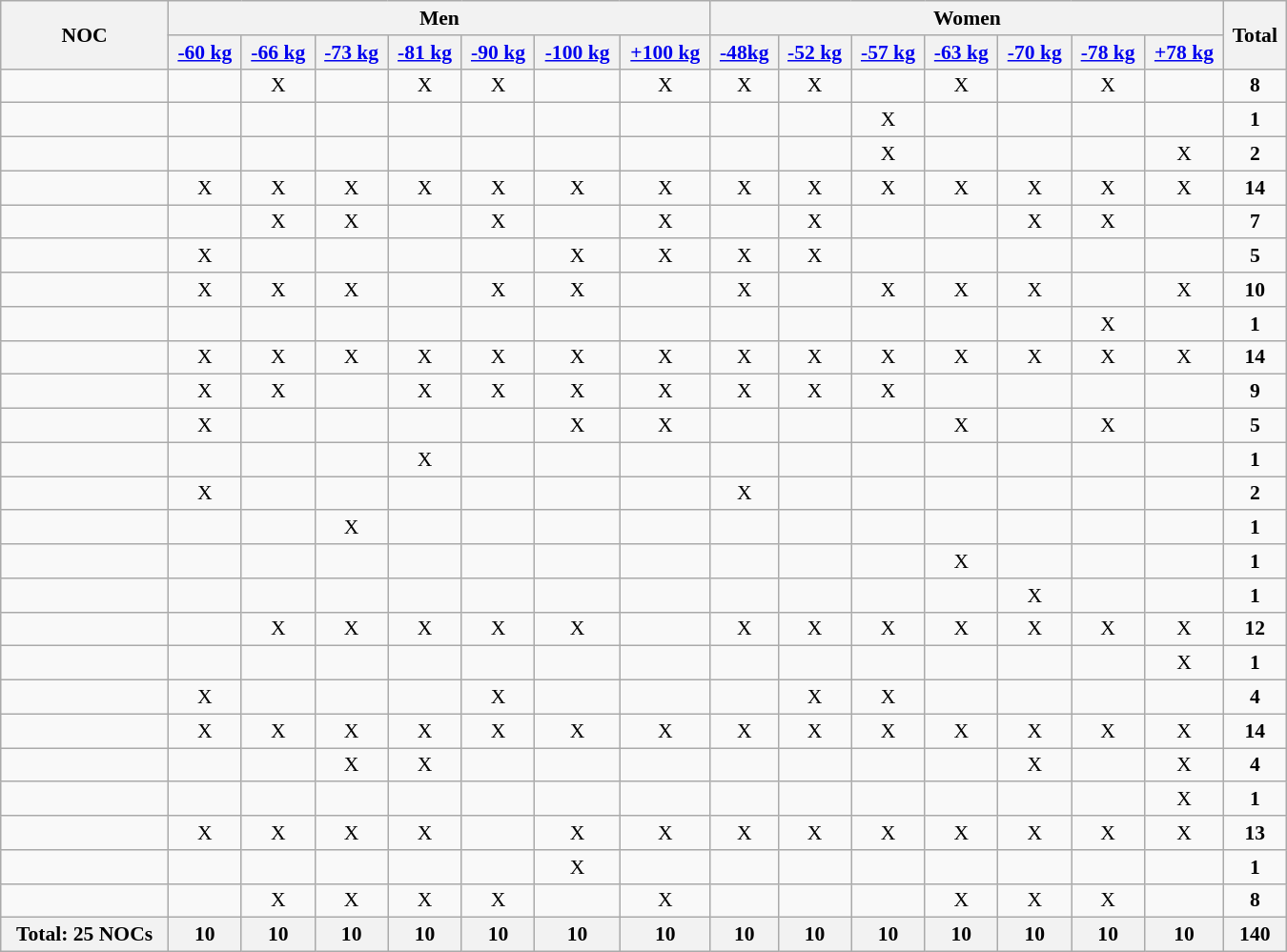<table class="wikitable" width=900 style="text-align:center; font-size:90%">
<tr>
<th rowspan="2" align="left">NOC</th>
<th colspan="7">Men</th>
<th colspan="7">Women</th>
<th rowspan="2">Total</th>
</tr>
<tr>
<th><a href='#'>-60 kg</a></th>
<th><a href='#'>-66 kg</a></th>
<th><a href='#'>-73 kg</a></th>
<th><a href='#'>-81 kg</a></th>
<th><a href='#'>-90 kg</a></th>
<th><a href='#'>-100 kg</a></th>
<th><a href='#'>+100 kg</a></th>
<th><a href='#'>-48kg</a></th>
<th><a href='#'>-52 kg</a></th>
<th><a href='#'>-57 kg</a></th>
<th><a href='#'>-63 kg</a></th>
<th><a href='#'>-70 kg</a></th>
<th><a href='#'>-78 kg</a></th>
<th><a href='#'>+78 kg</a></th>
</tr>
<tr>
<td style="text-align:left;"></td>
<td></td>
<td>X</td>
<td></td>
<td>X</td>
<td>X</td>
<td></td>
<td>X</td>
<td>X</td>
<td>X</td>
<td></td>
<td>X</td>
<td></td>
<td>X</td>
<td></td>
<td><strong>8</strong></td>
</tr>
<tr>
<td style="text-align:left;"></td>
<td></td>
<td></td>
<td></td>
<td></td>
<td></td>
<td></td>
<td></td>
<td></td>
<td></td>
<td>X</td>
<td></td>
<td></td>
<td></td>
<td></td>
<td><strong>1</strong></td>
</tr>
<tr>
<td style="text-align:left;"></td>
<td></td>
<td></td>
<td></td>
<td></td>
<td></td>
<td></td>
<td></td>
<td></td>
<td></td>
<td>X</td>
<td></td>
<td></td>
<td></td>
<td>X</td>
<td><strong>2</strong></td>
</tr>
<tr>
<td style="text-align:left;"></td>
<td>X</td>
<td>X</td>
<td>X</td>
<td>X</td>
<td>X</td>
<td>X</td>
<td>X</td>
<td>X</td>
<td>X</td>
<td>X</td>
<td>X</td>
<td>X</td>
<td>X</td>
<td>X</td>
<td><strong>14</strong></td>
</tr>
<tr>
<td style="text-align:left;"></td>
<td></td>
<td>X</td>
<td>X</td>
<td></td>
<td>X</td>
<td></td>
<td>X</td>
<td></td>
<td>X</td>
<td></td>
<td></td>
<td>X</td>
<td>X</td>
<td></td>
<td><strong>7</strong></td>
</tr>
<tr>
<td style="text-align:left;"></td>
<td>X</td>
<td></td>
<td></td>
<td></td>
<td></td>
<td>X</td>
<td>X</td>
<td>X</td>
<td>X</td>
<td></td>
<td></td>
<td></td>
<td></td>
<td></td>
<td><strong>5</strong></td>
</tr>
<tr>
<td style="text-align:left;"></td>
<td>X</td>
<td>X</td>
<td>X</td>
<td></td>
<td>X</td>
<td>X</td>
<td></td>
<td>X</td>
<td></td>
<td>X</td>
<td>X</td>
<td>X</td>
<td></td>
<td>X</td>
<td><strong>10</strong></td>
</tr>
<tr>
<td style="text-align:left;"></td>
<td></td>
<td></td>
<td></td>
<td></td>
<td></td>
<td></td>
<td></td>
<td></td>
<td></td>
<td></td>
<td></td>
<td></td>
<td>X</td>
<td></td>
<td><strong>1</strong></td>
</tr>
<tr>
<td style="text-align:left;"></td>
<td>X</td>
<td>X</td>
<td>X</td>
<td>X</td>
<td>X</td>
<td>X</td>
<td>X</td>
<td>X</td>
<td>X</td>
<td>X</td>
<td>X</td>
<td>X</td>
<td>X</td>
<td>X</td>
<td><strong>14</strong></td>
</tr>
<tr>
<td style="text-align:left;"></td>
<td>X</td>
<td>X</td>
<td></td>
<td>X</td>
<td>X</td>
<td>X</td>
<td>X</td>
<td>X</td>
<td>X</td>
<td>X</td>
<td></td>
<td></td>
<td></td>
<td></td>
<td><strong>9</strong></td>
</tr>
<tr>
<td style="text-align:left;"></td>
<td>X</td>
<td></td>
<td></td>
<td></td>
<td></td>
<td>X</td>
<td>X</td>
<td></td>
<td></td>
<td></td>
<td>X</td>
<td></td>
<td>X</td>
<td></td>
<td><strong>5</strong></td>
</tr>
<tr>
<td style="text-align:left;"></td>
<td></td>
<td></td>
<td></td>
<td>X</td>
<td></td>
<td></td>
<td></td>
<td></td>
<td></td>
<td></td>
<td></td>
<td></td>
<td></td>
<td></td>
<td><strong>1</strong></td>
</tr>
<tr>
<td style="text-align:left;"></td>
<td>X</td>
<td></td>
<td></td>
<td></td>
<td></td>
<td></td>
<td></td>
<td>X</td>
<td></td>
<td></td>
<td></td>
<td></td>
<td></td>
<td></td>
<td><strong>2</strong></td>
</tr>
<tr>
<td style="text-align:left;"></td>
<td></td>
<td></td>
<td>X</td>
<td></td>
<td></td>
<td></td>
<td></td>
<td></td>
<td></td>
<td></td>
<td></td>
<td></td>
<td></td>
<td></td>
<td><strong>1</strong></td>
</tr>
<tr>
<td style="text-align:left;"></td>
<td></td>
<td></td>
<td></td>
<td></td>
<td></td>
<td></td>
<td></td>
<td></td>
<td></td>
<td></td>
<td>X</td>
<td></td>
<td></td>
<td></td>
<td><strong>1</strong></td>
</tr>
<tr>
<td style="text-align:left;"></td>
<td></td>
<td></td>
<td></td>
<td></td>
<td></td>
<td></td>
<td></td>
<td></td>
<td></td>
<td></td>
<td></td>
<td>X</td>
<td></td>
<td></td>
<td><strong>1</strong></td>
</tr>
<tr>
<td style="text-align:left;"></td>
<td></td>
<td>X</td>
<td>X</td>
<td>X</td>
<td>X</td>
<td>X</td>
<td></td>
<td>X</td>
<td>X</td>
<td>X</td>
<td>X</td>
<td>X</td>
<td>X</td>
<td>X</td>
<td><strong>12</strong></td>
</tr>
<tr>
<td style="text-align:left;"></td>
<td></td>
<td></td>
<td></td>
<td></td>
<td></td>
<td></td>
<td></td>
<td></td>
<td></td>
<td></td>
<td></td>
<td></td>
<td></td>
<td>X</td>
<td><strong>1</strong></td>
</tr>
<tr>
<td style="text-align:left;"></td>
<td>X</td>
<td></td>
<td></td>
<td></td>
<td>X</td>
<td></td>
<td></td>
<td></td>
<td>X</td>
<td>X</td>
<td></td>
<td></td>
<td></td>
<td></td>
<td><strong>4</strong></td>
</tr>
<tr>
<td style="text-align:left;"></td>
<td>X</td>
<td>X</td>
<td>X</td>
<td>X</td>
<td>X</td>
<td>X</td>
<td>X</td>
<td>X</td>
<td>X</td>
<td>X</td>
<td>X</td>
<td>X</td>
<td>X</td>
<td>X</td>
<td><strong>14</strong></td>
</tr>
<tr>
<td style="text-align:left;"></td>
<td></td>
<td></td>
<td>X</td>
<td>X</td>
<td></td>
<td></td>
<td></td>
<td></td>
<td></td>
<td></td>
<td></td>
<td>X</td>
<td></td>
<td>X</td>
<td><strong>4</strong></td>
</tr>
<tr>
<td style="text-align:left;"></td>
<td></td>
<td></td>
<td></td>
<td></td>
<td></td>
<td></td>
<td></td>
<td></td>
<td></td>
<td></td>
<td></td>
<td></td>
<td></td>
<td>X</td>
<td><strong>1</strong></td>
</tr>
<tr>
<td style="text-align:left;"></td>
<td>X</td>
<td>X</td>
<td>X</td>
<td>X</td>
<td></td>
<td>X</td>
<td>X</td>
<td>X</td>
<td>X</td>
<td>X</td>
<td>X</td>
<td>X</td>
<td>X</td>
<td>X</td>
<td><strong>13</strong></td>
</tr>
<tr>
<td style="text-align:left;"></td>
<td></td>
<td></td>
<td></td>
<td></td>
<td></td>
<td>X</td>
<td></td>
<td></td>
<td></td>
<td></td>
<td></td>
<td></td>
<td></td>
<td></td>
<td><strong>1</strong></td>
</tr>
<tr>
<td style="text-align:left;"></td>
<td></td>
<td>X</td>
<td>X</td>
<td>X</td>
<td>X</td>
<td></td>
<td>X</td>
<td></td>
<td></td>
<td></td>
<td>X</td>
<td>X</td>
<td>X</td>
<td></td>
<td><strong>8</strong></td>
</tr>
<tr>
<th>Total: 25 NOCs</th>
<th>10</th>
<th>10</th>
<th>10</th>
<th>10</th>
<th>10</th>
<th>10</th>
<th>10</th>
<th>10</th>
<th>10</th>
<th>10</th>
<th>10</th>
<th>10</th>
<th>10</th>
<th>10</th>
<th>140</th>
</tr>
</table>
